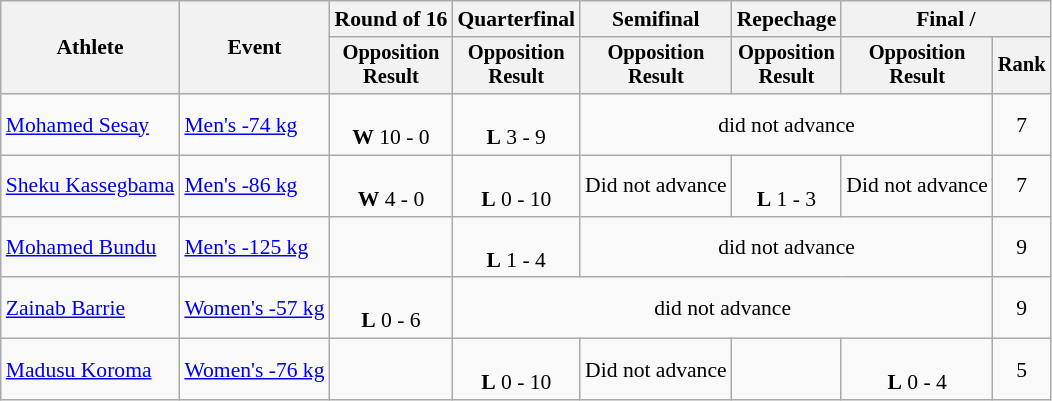<table class="wikitable" style="font-size:90%;">
<tr>
<th rowspan=2>Athlete</th>
<th rowspan=2>Event</th>
<th>Round of 16</th>
<th>Quarterfinal</th>
<th>Semifinal</th>
<th>Repechage</th>
<th colspan=2>Final / </th>
</tr>
<tr style="font-size: 95%">
<th>Opposition<br>Result</th>
<th>Opposition<br>Result</th>
<th>Opposition<br>Result</th>
<th>Opposition<br>Result</th>
<th>Opposition<br>Result</th>
<th>Rank</th>
</tr>
<tr align=center>
<td align=left><a href='#'>Mohamed Sesay</a></td>
<td align=left><a href='#'>Men's -74 kg</a></td>
<td><br><strong>W</strong> 10 - 0</td>
<td><br><strong>L</strong> 3 - 9</td>
<td colspan=3>did not advance</td>
<td>7</td>
</tr>
<tr align=center>
<td align=left><a href='#'>Sheku Kassegbama</a></td>
<td align=left><a href='#'>Men's -86 kg</a></td>
<td><br><strong>W</strong> 4 - 0</td>
<td><br><strong>L</strong> 0 - 10</td>
<td>Did not advance</td>
<td><br><strong>L</strong> 1 - 3</td>
<td>Did not advance</td>
<td>7</td>
</tr>
<tr align=center>
<td align=left><a href='#'>Mohamed Bundu</a></td>
<td align=left><a href='#'>Men's -125 kg</a></td>
<td></td>
<td><br><strong>L</strong> 1 - 4</td>
<td colspan=3>did not advance</td>
<td>9</td>
</tr>
<tr align=center>
<td align=left><a href='#'>Zainab Barrie</a></td>
<td align=left><a href='#'>Women's -57 kg</a></td>
<td><br><strong>L</strong> 0 - 6</td>
<td colspan=4>did not advance</td>
<td>9</td>
</tr>
<tr align=center>
<td align=left><a href='#'>Madusu Koroma</a></td>
<td align=left><a href='#'>Women's -76 kg</a></td>
<td></td>
<td><br><strong>L</strong> 0 - 10</td>
<td>Did not advance</td>
<td></td>
<td><br><strong>L</strong> 0 - 4</td>
<td>5</td>
</tr>
</table>
